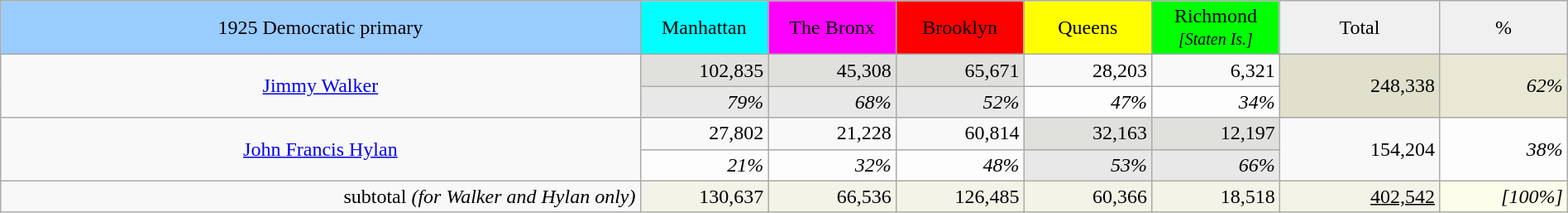<table class="wikitable" style="width:100%; text-align:right;">
<tr style="text-align:center;">
<td style="width:40%; background:#9cf;">1925 Democratic primary</td>
<td style="width:8%; background:aqua;">Manhattan</td>
<td style="width:8%; background:magenta;">The Bronx</td>
<td style="width:8%; background:red;">Brooklyn</td>
<td style="width:8%; background:yellow;">Queens</td>
<td style="width:8%; background:lime;">Richmond <small><em>[Staten Is.]</em></small></td>
<td style="width:10%; background:#f0f0f0;">Total</td>
<td style="width:8%; background:#f0f0f0;">%</td>
</tr>
<tr>
<td style="text-align:center;" rowspan="2"><a href='#'>Jimmy Walker</a></td>
<td style="background:#e0e0dd;">102,835</td>
<td style="background:#e0e0dd;">45,308</td>
<td style="background:#e0e0dd;">65,671</td>
<td>28,203</td>
<td>6,321</td>
<td rowspan="2" style="background:#e0e0cc;">248,338</td>
<td rowspan="2" style="background:#e8e8d5;"><em>62%</em></td>
</tr>
<tr style="background:#e8e8e8;">
<td><em>79%</em></td>
<td><em>68%</em></td>
<td><em>52%</em></td>
<td bgcolor=fdfdfd><em>47%</em></td>
<td bgcolor=fdfdfd><em>34%</em></td>
</tr>
<tr>
<td style="text-align:center;" rowspan="2"><a href='#'>John Francis Hylan</a></td>
<td>27,802</td>
<td>21,228</td>
<td>60,814</td>
<td style="background:#e0e0dd;">32,163</td>
<td style="background:#e0e0dd;">12,197</td>
<td rowspan="2">154,204</td>
<td rowspan="2" style="background:#fdfdfd;"><em>38%</em></td>
</tr>
<tr style="background:#fdfdfd;">
<td><em>21%</em></td>
<td><em>32%</em></td>
<td><em>48%</em></td>
<td style="background:#e8e8e8;"><em>53%</em></td>
<td style="background:#e8e8e8;"><em>66%</em></td>
</tr>
<tr style="background:#f3f3e8;">
<td style="background:#f8f8f8;">subtotal <em>(for Walker and Hylan only)</em></td>
<td>130,637</td>
<td>66,536</td>
<td>126,485</td>
<td>60,366</td>
<td>18,518</td>
<td><u>402,542</u></td>
<td style="background:#fcfcea;"><em>[100%]</em></td>
</tr>
</table>
